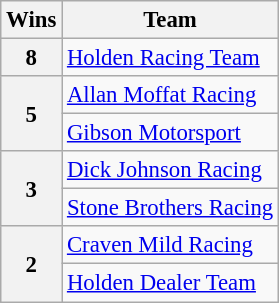<table class="wikitable" style="font-size: 95%;">
<tr>
<th>Wins</th>
<th>Team</th>
</tr>
<tr>
<th>8</th>
<td><a href='#'>Holden Racing Team</a></td>
</tr>
<tr>
<th rowspan="2">5</th>
<td><a href='#'>Allan Moffat Racing</a></td>
</tr>
<tr>
<td><a href='#'>Gibson Motorsport</a></td>
</tr>
<tr>
<th rowspan="2">3</th>
<td><a href='#'>Dick Johnson Racing</a></td>
</tr>
<tr>
<td><a href='#'>Stone Brothers Racing</a></td>
</tr>
<tr>
<th rowspan="2">2</th>
<td><a href='#'>Craven Mild Racing</a></td>
</tr>
<tr>
<td><a href='#'>Holden Dealer Team</a></td>
</tr>
</table>
